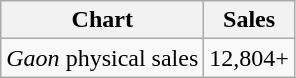<table class="wikitable">
<tr>
<th>Chart</th>
<th>Sales</th>
</tr>
<tr>
<td><em>Gaon</em> physical sales</td>
<td align="center">12,804+</td>
</tr>
</table>
